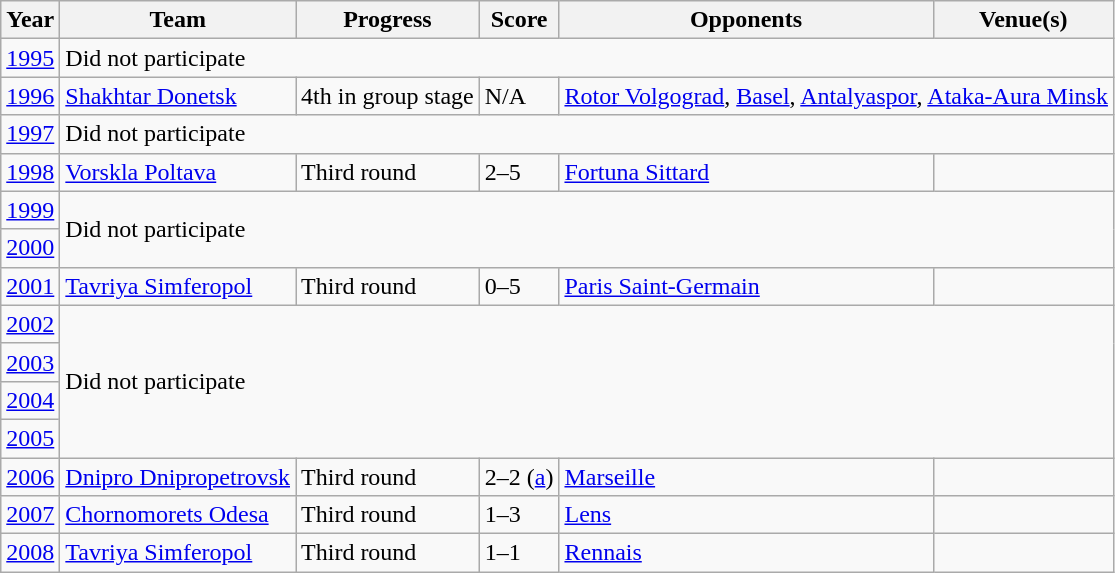<table class="wikitable Sortable">
<tr>
<th>Year</th>
<th>Team</th>
<th>Progress</th>
<th>Score</th>
<th>Opponents</th>
<th>Venue(s)</th>
</tr>
<tr>
<td><a href='#'>1995</a></td>
<td colspan=5>Did not participate</td>
</tr>
<tr>
<td><a href='#'>1996</a></td>
<td><a href='#'>Shakhtar Donetsk</a></td>
<td>4th in group stage</td>
<td>N/A</td>
<td colspan=2> <a href='#'>Rotor Volgograd</a>,  <a href='#'>Basel</a>,  <a href='#'>Antalyaspor</a>,  <a href='#'>Ataka-Aura Minsk</a></td>
</tr>
<tr>
<td><a href='#'>1997</a></td>
<td colspan=5>Did not participate</td>
</tr>
<tr>
<td><a href='#'>1998</a></td>
<td><a href='#'>Vorskla Poltava</a></td>
<td>Third round</td>
<td>2–5</td>
<td> <a href='#'>Fortuna Sittard</a></td>
<td></td>
</tr>
<tr>
<td><a href='#'>1999</a></td>
<td colspan=5 rowspan=2>Did not participate</td>
</tr>
<tr>
<td><a href='#'>2000</a></td>
</tr>
<tr>
<td><a href='#'>2001</a></td>
<td><a href='#'>Tavriya Simferopol</a></td>
<td>Third round</td>
<td>0–5</td>
<td> <a href='#'>Paris Saint-Germain</a></td>
<td></td>
</tr>
<tr>
<td><a href='#'>2002</a></td>
<td colspan=5 rowspan=4>Did not participate</td>
</tr>
<tr>
<td><a href='#'>2003</a></td>
</tr>
<tr>
<td><a href='#'>2004</a></td>
</tr>
<tr>
<td><a href='#'>2005</a></td>
</tr>
<tr>
<td><a href='#'>2006</a></td>
<td><a href='#'>Dnipro Dnipropetrovsk</a></td>
<td>Third round</td>
<td>2–2 (<a href='#'>a</a>)</td>
<td> <a href='#'>Marseille</a></td>
<td></td>
</tr>
<tr>
<td><a href='#'>2007</a></td>
<td><a href='#'>Chornomorets Odesa</a></td>
<td>Third round</td>
<td>1–3</td>
<td> <a href='#'>Lens</a></td>
<td></td>
</tr>
<tr>
<td><a href='#'>2008</a></td>
<td><a href='#'>Tavriya Simferopol</a></td>
<td>Third round</td>
<td>1–1 </td>
<td> <a href='#'>Rennais</a></td>
<td></td>
</tr>
</table>
